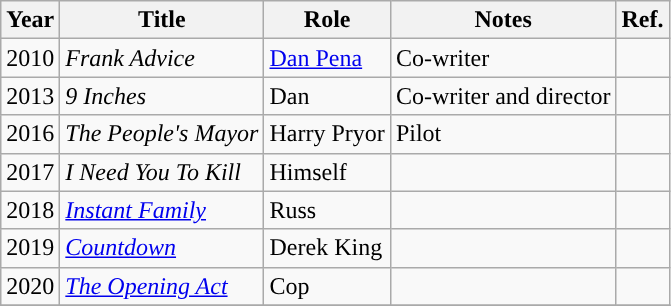<table class="wikitable sortable">
<tr>
<th>Year</th>
<th>Title</th>
<th>Role</th>
<th>Notes</th>
<th class=unsortable>Ref.</th>
</tr>
<tr>
<td>2010</td>
<td><em>Frank Advice</em></td>
<td><a href='#'>Dan Pena</a></td>
<td>Co-writer</td>
<td></td>
</tr>
<tr>
<td>2013</td>
<td><em>9 Inches</em></td>
<td>Dan</td>
<td>Co-writer and director</td>
<td></td>
</tr>
<tr>
<td>2016</td>
<td><em>The People's Mayor</em></td>
<td>Harry Pryor</td>
<td>Pilot</td>
<td></td>
</tr>
<tr>
<td>2017</td>
<td><em>I Need You To Kill</em></td>
<td>Himself</td>
<td></td>
<td></td>
</tr>
<tr>
<td>2018</td>
<td><em><a href='#'>Instant Family</a></em></td>
<td>Russ</td>
<td></td>
<td></td>
</tr>
<tr>
<td>2019</td>
<td><em><a href='#'>Countdown</a></em></td>
<td>Derek King</td>
<td></td>
<td></td>
</tr>
<tr>
<td>2020</td>
<td><em><a href='#'>The Opening Act</a></em></td>
<td>Cop</td>
<td></td>
<td></td>
</tr>
<tr>
</tr>
</table>
